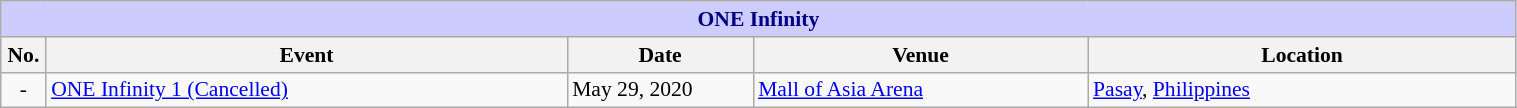<table class="wikitable" style="width:80%; font-size:90%;">
<tr>
<th colspan="8" style="background-color: #ccf; color: #000080; text-align: center;"><strong>ONE Infinity</strong></th>
</tr>
<tr>
<th style= width:1%;">No.</th>
<th style= width:28%;">Event</th>
<th style= width:10%;">Date</th>
<th style= width:18%;">Venue</th>
<th style= width:23%;">Location</th>
</tr>
<tr>
<td align=center>-</td>
<td><a href='#'>ONE Infinity 1 (Cancelled)</a></td>
<td>May 29, 2020</td>
<td><a href='#'>Mall of Asia Arena</a></td>
<td> <a href='#'>Pasay</a>, <a href='#'>Philippines</a></td>
</tr>
</table>
